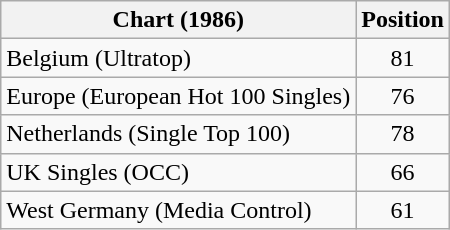<table class="wikitable sortable">
<tr>
<th>Chart (1986)</th>
<th>Position</th>
</tr>
<tr>
<td>Belgium (Ultratop)</td>
<td align="center">81</td>
</tr>
<tr>
<td>Europe (European Hot 100 Singles)</td>
<td align="center">76</td>
</tr>
<tr>
<td>Netherlands (Single Top 100)</td>
<td align="center">78</td>
</tr>
<tr>
<td>UK Singles (OCC)</td>
<td align="center">66</td>
</tr>
<tr>
<td>West Germany (Media Control)</td>
<td align="center">61</td>
</tr>
</table>
